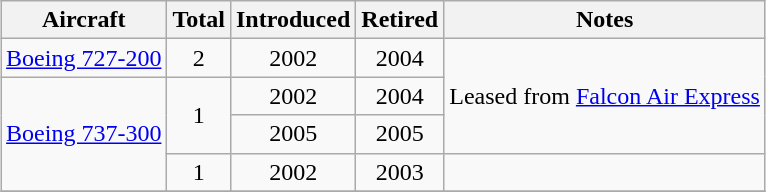<table class="wikitable" style="margin:0.5em auto; text-align:center">
<tr>
<th>Aircraft</th>
<th>Total</th>
<th>Introduced</th>
<th>Retired</th>
<th>Notes</th>
</tr>
<tr>
<td><a href='#'>Boeing 727-200</a></td>
<td>2</td>
<td>2002</td>
<td>2004</td>
<td rowspan=3>Leased from <a href='#'>Falcon Air Express</a></td>
</tr>
<tr>
<td rowspan=3><a href='#'>Boeing 737-300</a></td>
<td rowspan=2>1</td>
<td>2002</td>
<td>2004</td>
</tr>
<tr>
<td>2005</td>
<td>2005</td>
</tr>
<tr>
<td>1</td>
<td>2002</td>
<td>2003</td>
<td></td>
</tr>
<tr>
</tr>
</table>
